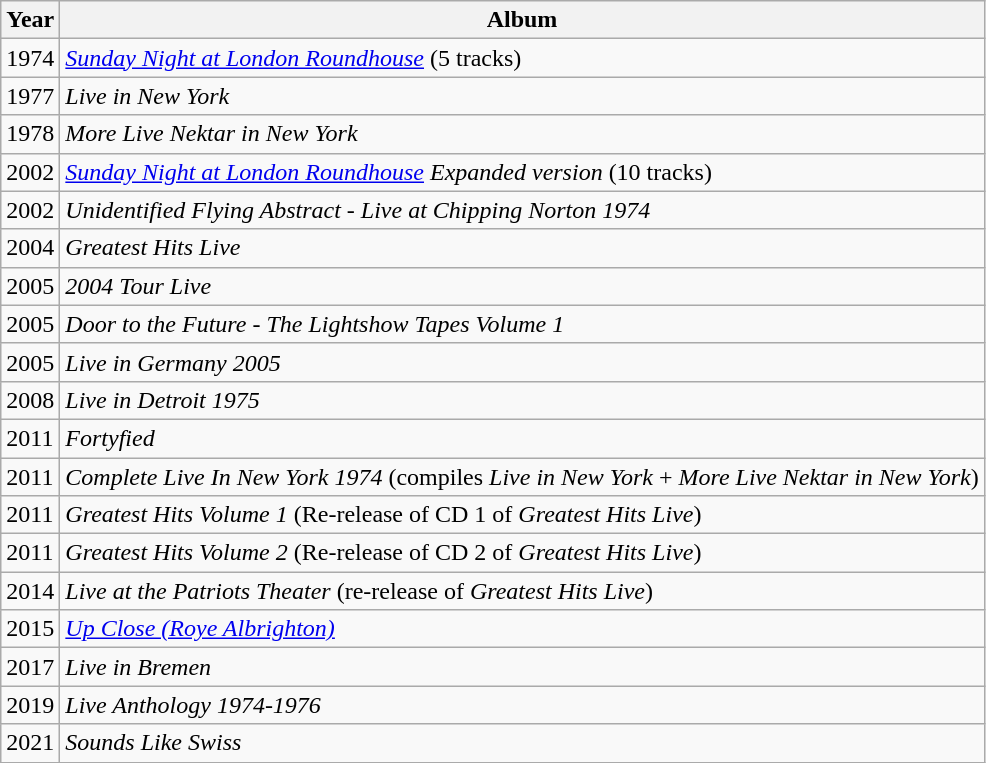<table class="wikitable">
<tr>
<th>Year</th>
<th>Album</th>
</tr>
<tr>
<td>1974</td>
<td><em><a href='#'>Sunday Night at London Roundhouse</a></em> (5 tracks)</td>
</tr>
<tr>
<td>1977</td>
<td><em>Live in New York</em></td>
</tr>
<tr>
<td>1978</td>
<td><em>More Live Nektar in New York</em></td>
</tr>
<tr>
<td>2002</td>
<td><em><a href='#'>Sunday Night at London Roundhouse</a> Expanded version</em> (10 tracks)</td>
</tr>
<tr>
<td>2002</td>
<td><em>Unidentified Flying Abstract - Live at Chipping Norton 1974</em></td>
</tr>
<tr>
<td>2004</td>
<td><em>Greatest Hits Live</em></td>
</tr>
<tr>
<td>2005</td>
<td><em>2004 Tour Live</em></td>
</tr>
<tr>
<td>2005</td>
<td><em>Door to the Future - The Lightshow Tapes Volume 1</em></td>
</tr>
<tr>
<td>2005</td>
<td><em>Live in Germany 2005</em></td>
</tr>
<tr>
<td>2008</td>
<td><em>Live in Detroit 1975</em></td>
</tr>
<tr>
<td>2011</td>
<td><em>Fortyfied</em></td>
</tr>
<tr>
<td>2011</td>
<td><em>Complete Live In New York 1974</em> (compiles <em>Live in New York</em> + <em>More Live Nektar in New York</em>)</td>
</tr>
<tr>
<td>2011</td>
<td><em>Greatest Hits Volume 1</em> (Re-release of CD 1 of <em>Greatest Hits Live</em>)</td>
</tr>
<tr>
<td>2011</td>
<td><em>Greatest Hits Volume 2</em> (Re-release of CD 2 of <em>Greatest Hits Live</em>)</td>
</tr>
<tr>
<td>2014</td>
<td><em>Live at the Patriots Theater</em> (re-release of <em>Greatest Hits Live</em>)</td>
</tr>
<tr>
<td>2015</td>
<td><em><a href='#'>Up Close (Roye Albrighton)</a></em></td>
</tr>
<tr>
<td>2017</td>
<td><em>Live in Bremen</em></td>
</tr>
<tr>
<td>2019</td>
<td><em>Live Anthology 1974-1976</em></td>
</tr>
<tr>
<td>2021</td>
<td><em>Sounds Like Swiss</em></td>
</tr>
</table>
